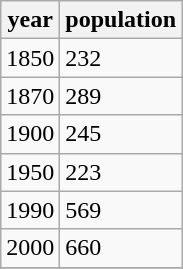<table class="wikitable">
<tr>
<th>year</th>
<th>population</th>
</tr>
<tr>
<td>1850</td>
<td>232</td>
</tr>
<tr>
<td>1870</td>
<td>289</td>
</tr>
<tr>
<td>1900</td>
<td>245</td>
</tr>
<tr>
<td>1950</td>
<td>223</td>
</tr>
<tr>
<td>1990</td>
<td>569</td>
</tr>
<tr>
<td>2000</td>
<td>660</td>
</tr>
<tr>
</tr>
</table>
